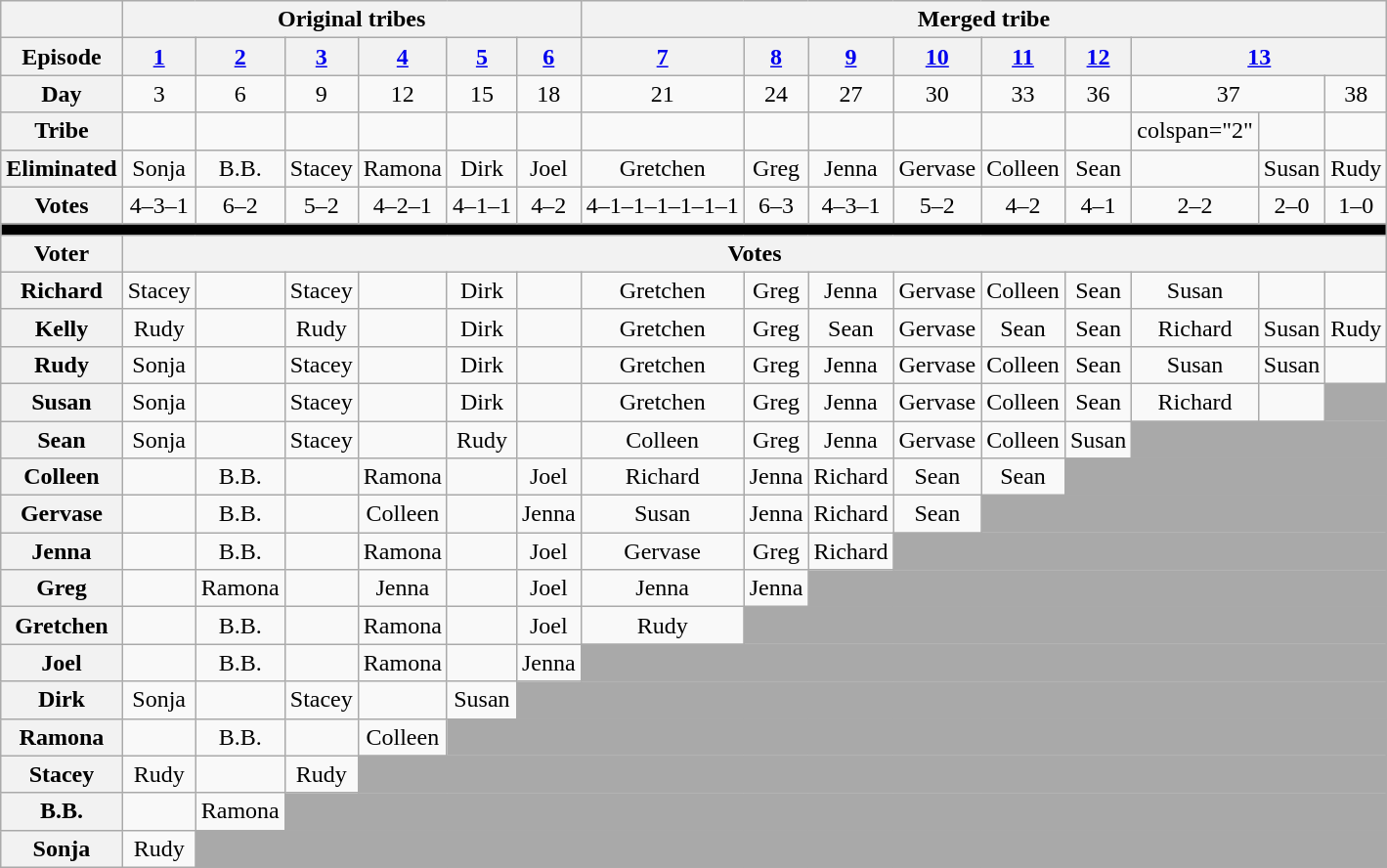<table class="wikitable nowrap" style="text-align:center;">
<tr>
<th></th>
<th colspan="6">Original tribes</th>
<th colspan="9">Merged tribe</th>
</tr>
<tr>
<th>Episode</th>
<th><a href='#'>1</a></th>
<th><a href='#'>2</a></th>
<th><a href='#'>3</a></th>
<th><a href='#'>4</a></th>
<th><a href='#'>5</a></th>
<th><a href='#'>6</a></th>
<th><a href='#'>7</a></th>
<th><a href='#'>8</a></th>
<th><a href='#'>9</a></th>
<th><a href='#'>10</a></th>
<th><a href='#'>11</a></th>
<th><a href='#'>12</a></th>
<th colspan="3"><a href='#'>13</a></th>
</tr>
<tr>
<th>Day</th>
<td>3</td>
<td>6</td>
<td>9</td>
<td>12</td>
<td>15</td>
<td>18</td>
<td>21</td>
<td>24</td>
<td>27</td>
<td>30</td>
<td>33</td>
<td>36</td>
<td colspan="2">37</td>
<td>38</td>
</tr>
<tr>
<th>Tribe</th>
<td></td>
<td></td>
<td></td>
<td></td>
<td></td>
<td></td>
<td></td>
<td></td>
<td></td>
<td></td>
<td></td>
<td></td>
<td>colspan="2" </td>
<td></td>
</tr>
<tr>
<th>Eliminated</th>
<td>Sonja</td>
<td>B.B.</td>
<td>Stacey</td>
<td>Ramona</td>
<td>Dirk</td>
<td>Joel</td>
<td>Gretchen</td>
<td>Greg</td>
<td>Jenna</td>
<td>Gervase</td>
<td>Colleen</td>
<td>Sean</td>
<td></td>
<td>Susan</td>
<td>Rudy</td>
</tr>
<tr>
<th>Votes</th>
<td>4–3–1</td>
<td>6–2</td>
<td>5–2</td>
<td>4–2–1</td>
<td>4–1–1</td>
<td>4–2</td>
<td>4–1–1–1–1–1–1</td>
<td>6–3</td>
<td>4–3–1</td>
<td>5–2</td>
<td>4–2</td>
<td>4–1</td>
<td>2–2</td>
<td>2–0</td>
<td>1–0</td>
</tr>
<tr>
<td style="background-color:black;" colspan="16"></td>
</tr>
<tr>
<th>Voter</th>
<th colspan="15">Votes</th>
</tr>
<tr>
<th>Richard</th>
<td>Stacey</td>
<td></td>
<td>Stacey</td>
<td></td>
<td>Dirk</td>
<td></td>
<td>Gretchen</td>
<td>Greg</td>
<td>Jenna</td>
<td>Gervase</td>
<td>Colleen</td>
<td>Sean</td>
<td>Susan</td>
<td></td>
<td></td>
</tr>
<tr>
<th>Kelly</th>
<td>Rudy</td>
<td></td>
<td>Rudy</td>
<td></td>
<td>Dirk</td>
<td></td>
<td>Gretchen</td>
<td>Greg</td>
<td>Sean</td>
<td>Gervase</td>
<td>Sean</td>
<td>Sean</td>
<td>Richard</td>
<td>Susan</td>
<td>Rudy</td>
</tr>
<tr>
<th>Rudy</th>
<td>Sonja</td>
<td></td>
<td>Stacey</td>
<td></td>
<td>Dirk</td>
<td></td>
<td>Gretchen</td>
<td>Greg</td>
<td>Jenna</td>
<td>Gervase</td>
<td>Colleen</td>
<td>Sean</td>
<td>Susan</td>
<td>Susan</td>
<td></td>
</tr>
<tr>
<th>Susan</th>
<td>Sonja</td>
<td></td>
<td>Stacey</td>
<td></td>
<td>Dirk</td>
<td></td>
<td>Gretchen</td>
<td>Greg</td>
<td>Jenna</td>
<td>Gervase</td>
<td>Colleen</td>
<td>Sean</td>
<td>Richard</td>
<td></td>
<td style="background-color:darkgrey;"></td>
</tr>
<tr>
<th>Sean</th>
<td>Sonja</td>
<td></td>
<td>Stacey</td>
<td></td>
<td>Rudy</td>
<td></td>
<td>Colleen</td>
<td>Greg</td>
<td>Jenna</td>
<td>Gervase</td>
<td>Colleen</td>
<td>Susan</td>
<td style="background-color:darkgrey;" colspan="3"></td>
</tr>
<tr>
<th>Colleen</th>
<td></td>
<td>B.B.</td>
<td></td>
<td>Ramona</td>
<td></td>
<td>Joel</td>
<td>Richard</td>
<td>Jenna</td>
<td>Richard</td>
<td>Sean</td>
<td>Sean</td>
<td style="background-color:darkgrey;" colspan="4"></td>
</tr>
<tr>
<th>Gervase</th>
<td></td>
<td>B.B.</td>
<td></td>
<td>Colleen</td>
<td></td>
<td>Jenna</td>
<td>Susan</td>
<td>Jenna</td>
<td>Richard</td>
<td>Sean</td>
<td style="background-color:darkgrey;" colspan="5"></td>
</tr>
<tr>
<th>Jenna</th>
<td></td>
<td>B.B.</td>
<td></td>
<td>Ramona</td>
<td></td>
<td>Joel</td>
<td>Gervase</td>
<td>Greg</td>
<td>Richard</td>
<td style="background-color:darkgrey;" colspan="6"></td>
</tr>
<tr>
<th>Greg</th>
<td></td>
<td>Ramona</td>
<td></td>
<td>Jenna</td>
<td></td>
<td>Joel</td>
<td>Jenna</td>
<td>Jenna</td>
<td style="background-color:darkgrey;" colspan="7"></td>
</tr>
<tr>
<th>Gretchen</th>
<td></td>
<td>B.B.</td>
<td></td>
<td>Ramona</td>
<td></td>
<td>Joel</td>
<td>Rudy</td>
<td style="background-color:darkgrey;" colspan="8"></td>
</tr>
<tr>
<th>Joel</th>
<td></td>
<td>B.B.</td>
<td></td>
<td>Ramona</td>
<td></td>
<td>Jenna</td>
<td style="background-color:darkgrey;" colspan="9"></td>
</tr>
<tr>
<th>Dirk</th>
<td>Sonja</td>
<td></td>
<td>Stacey</td>
<td></td>
<td>Susan</td>
<td style="background-color:darkgrey;" colspan="10"></td>
</tr>
<tr>
<th>Ramona</th>
<td></td>
<td>B.B.</td>
<td></td>
<td>Colleen</td>
<td style="background-color:darkgrey;" colspan="11"></td>
</tr>
<tr>
<th>Stacey</th>
<td>Rudy</td>
<td></td>
<td>Rudy</td>
<td style="background-color:darkgrey;" colspan="12"></td>
</tr>
<tr>
<th>B.B.</th>
<td></td>
<td>Ramona</td>
<td style="background-color:darkgrey;" colspan="13"></td>
</tr>
<tr>
<th>Sonja</th>
<td>Rudy</td>
<td style="background-color:darkgrey;" colspan="14"></td>
</tr>
</table>
